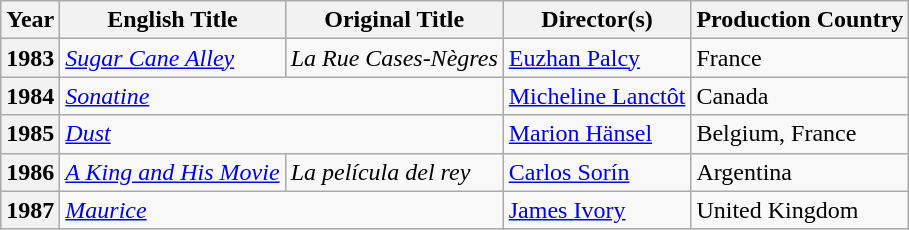<table class="wikitable">
<tr>
<th>Year</th>
<th>English Title</th>
<th>Original Title</th>
<th>Director(s)</th>
<th>Production Country</th>
</tr>
<tr>
<th>1983</th>
<td><em><a href='#'>Sugar Cane Alley</a></em></td>
<td><em>La Rue Cases-Nègres</em></td>
<td><a href='#'>Euzhan Palcy</a></td>
<td>France</td>
</tr>
<tr>
<th>1984</th>
<td colspan="2"><em><a href='#'>Sonatine</a></em></td>
<td><a href='#'>Micheline Lanctôt</a></td>
<td>Canada</td>
</tr>
<tr>
<th>1985</th>
<td colspan="2"><em><a href='#'>Dust</a></em></td>
<td><a href='#'>Marion Hänsel</a></td>
<td>Belgium, France</td>
</tr>
<tr>
<th>1986</th>
<td><em><a href='#'>A King and His Movie</a></em></td>
<td><em>La película del rey</em></td>
<td><a href='#'>Carlos Sorín</a></td>
<td>Argentina</td>
</tr>
<tr>
<th>1987</th>
<td colspan="2"><em><a href='#'>Maurice</a></em></td>
<td><a href='#'>James Ivory</a></td>
<td>United Kingdom</td>
</tr>
</table>
